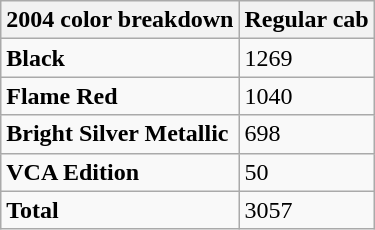<table class=wikitable>
<tr>
<th>2004 color breakdown</th>
<th>Regular cab</th>
</tr>
<tr>
<td><strong>Black</strong></td>
<td>1269</td>
</tr>
<tr>
<td><strong>Flame Red</strong></td>
<td>1040</td>
</tr>
<tr>
<td><strong>Bright Silver Metallic</strong></td>
<td>698</td>
</tr>
<tr>
<td><strong>VCA Edition</strong></td>
<td>50</td>
</tr>
<tr>
<td><strong>Total</strong></td>
<td>3057</td>
</tr>
</table>
